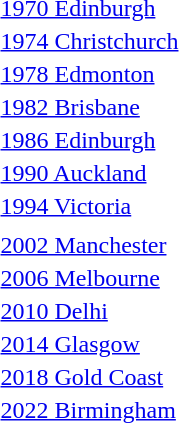<table>
<tr>
<td><a href='#'>1970 Edinburgh</a></td>
<td></td>
<td></td>
<td></td>
</tr>
<tr>
<td><a href='#'>1974 Christchurch</a></td>
<td></td>
<td></td>
<td></td>
</tr>
<tr>
<td><a href='#'>1978 Edmonton</a></td>
<td></td>
<td></td>
<td></td>
</tr>
<tr>
<td><a href='#'>1982 Brisbane</a></td>
<td></td>
<td></td>
<td></td>
</tr>
<tr>
<td><a href='#'>1986 Edinburgh</a></td>
<td></td>
<td></td>
<td></td>
</tr>
<tr>
<td><a href='#'>1990 Auckland</a></td>
<td></td>
<td></td>
<td></td>
</tr>
<tr>
<td><a href='#'>1994 Victoria</a></td>
<td></td>
<td></td>
<td></td>
</tr>
<tr>
<td></td>
<td></td>
<td></td>
<td></td>
</tr>
<tr>
<td><a href='#'>2002 Manchester</a></td>
<td></td>
<td></td>
<td></td>
</tr>
<tr>
<td><a href='#'>2006 Melbourne</a><br></td>
<td></td>
<td></td>
<td></td>
</tr>
<tr>
<td><a href='#'>2010 Delhi</a><br></td>
<td></td>
<td></td>
<td></td>
</tr>
<tr>
<td><a href='#'>2014 Glasgow</a><br></td>
<td></td>
<td></td>
<td></td>
</tr>
<tr>
<td><a href='#'>2018 Gold Coast</a><br></td>
<td></td>
<td></td>
<td></td>
</tr>
<tr>
<td><a href='#'>2022 Birmingham</a><br></td>
<td></td>
<td></td>
<td></td>
</tr>
</table>
